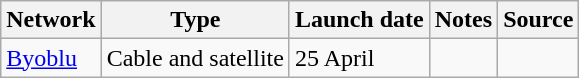<table class="wikitable sortable">
<tr>
<th>Network</th>
<th>Type</th>
<th>Launch date</th>
<th>Notes</th>
<th>Source</th>
</tr>
<tr>
<td><a href='#'>Byoblu</a></td>
<td>Cable and satellite</td>
<td>25 April</td>
<td></td>
<td></td>
</tr>
</table>
